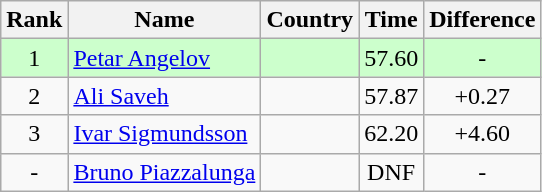<table class="wikitable sortable" style="text-align:center">
<tr>
<th>Rank</th>
<th>Name</th>
<th>Country</th>
<th>Time</th>
<th>Difference</th>
</tr>
<tr style="background:#cfc;">
<td>1</td>
<td align=left><a href='#'>Petar Angelov</a></td>
<td align=left></td>
<td>57.60</td>
<td>-</td>
</tr>
<tr>
<td>2</td>
<td align=left><a href='#'>Ali Saveh</a></td>
<td align=left></td>
<td>57.87</td>
<td>+0.27</td>
</tr>
<tr>
<td>3</td>
<td align=left><a href='#'>Ivar Sigmundsson</a></td>
<td align=left></td>
<td>62.20</td>
<td>+4.60</td>
</tr>
<tr>
<td>-</td>
<td align=left><a href='#'>Bruno Piazzalunga</a></td>
<td align=left></td>
<td>DNF</td>
<td>-</td>
</tr>
</table>
